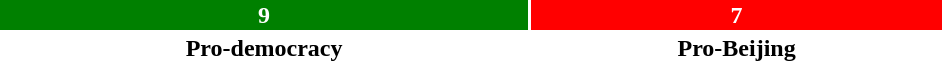<table style="width:50%; text-align:center;">
<tr style="color:white;">
<td style="background:green; width:56.25%;"><strong>9</strong></td>
<td style="background:red; width:43.75%;"><strong>7</strong></td>
</tr>
<tr>
<td><span><strong>Pro-democracy</strong></span></td>
<td><span><strong>Pro-Beijing</strong></span></td>
</tr>
</table>
